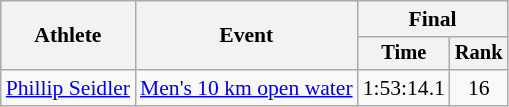<table class=wikitable style="font-size:90%">
<tr>
<th rowspan="2">Athlete</th>
<th rowspan="2">Event</th>
<th colspan="2">Final</th>
</tr>
<tr style="font-size:95%">
<th>Time</th>
<th>Rank</th>
</tr>
<tr align=center>
<td align=left><a href='#'>Phillip Seidler</a></td>
<td align=left><a href='#'>Men's 10 km open water</a></td>
<td>1:53:14.1</td>
<td>16</td>
</tr>
</table>
